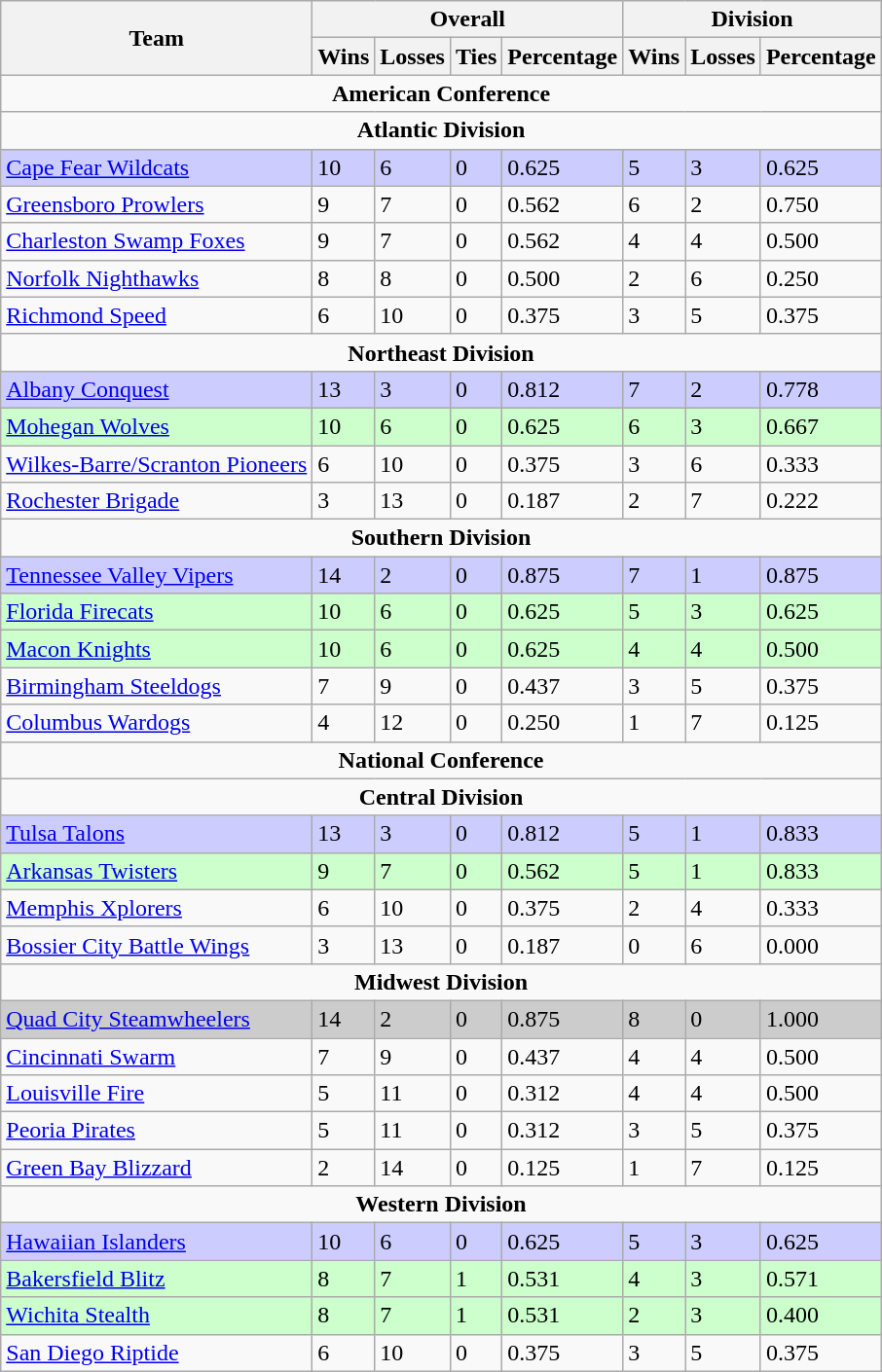<table class="wikitable">
<tr>
<th rowspan="2" align="center">Team</th>
<th colspan="4" align="center">Overall</th>
<th colspan="3" align="center">Division</th>
</tr>
<tr>
<th>Wins</th>
<th>Losses</th>
<th>Ties</th>
<th>Percentage</th>
<th>Wins</th>
<th>Losses</th>
<th>Percentage</th>
</tr>
<tr>
<td colspan="8" align="center"><strong>American Conference</strong></td>
</tr>
<tr>
<td colspan="8" align="center"><strong>Atlantic Division</strong></td>
</tr>
<tr bgcolor=#ccccff>
<td><a href='#'>Cape Fear Wildcats</a></td>
<td>10</td>
<td>6</td>
<td>0</td>
<td>0.625</td>
<td>5</td>
<td>3</td>
<td>0.625</td>
</tr>
<tr>
<td><a href='#'>Greensboro Prowlers</a></td>
<td>9</td>
<td>7</td>
<td>0</td>
<td>0.562</td>
<td>6</td>
<td>2</td>
<td>0.750</td>
</tr>
<tr>
<td><a href='#'>Charleston Swamp Foxes</a></td>
<td>9</td>
<td>7</td>
<td>0</td>
<td>0.562</td>
<td>4</td>
<td>4</td>
<td>0.500</td>
</tr>
<tr>
<td><a href='#'>Norfolk Nighthawks</a></td>
<td>8</td>
<td>8</td>
<td>0</td>
<td>0.500</td>
<td>2</td>
<td>6</td>
<td>0.250</td>
</tr>
<tr>
<td><a href='#'>Richmond Speed</a></td>
<td>6</td>
<td>10</td>
<td>0</td>
<td>0.375</td>
<td>3</td>
<td>5</td>
<td>0.375</td>
</tr>
<tr>
<td colspan="8" align="center"><strong>Northeast Division</strong></td>
</tr>
<tr bgcolor=#ccccff>
<td><a href='#'>Albany Conquest</a></td>
<td>13</td>
<td>3</td>
<td>0</td>
<td>0.812</td>
<td>7</td>
<td>2</td>
<td>0.778</td>
</tr>
<tr bgcolor=#ccffcc>
<td><a href='#'>Mohegan Wolves</a></td>
<td>10</td>
<td>6</td>
<td>0</td>
<td>0.625</td>
<td>6</td>
<td>3</td>
<td>0.667</td>
</tr>
<tr>
<td><a href='#'>Wilkes-Barre/Scranton Pioneers</a></td>
<td>6</td>
<td>10</td>
<td>0</td>
<td>0.375</td>
<td>3</td>
<td>6</td>
<td>0.333</td>
</tr>
<tr>
<td><a href='#'>Rochester Brigade</a></td>
<td>3</td>
<td>13</td>
<td>0</td>
<td>0.187</td>
<td>2</td>
<td>7</td>
<td>0.222</td>
</tr>
<tr>
<td colspan="8" align="center"><strong>Southern Division</strong></td>
</tr>
<tr bgcolor=#ccccff>
<td><a href='#'>Tennessee Valley Vipers</a></td>
<td>14</td>
<td>2</td>
<td>0</td>
<td>0.875</td>
<td>7</td>
<td>1</td>
<td>0.875</td>
</tr>
<tr bgcolor=#ccffcc>
<td><a href='#'>Florida Firecats</a></td>
<td>10</td>
<td>6</td>
<td>0</td>
<td>0.625</td>
<td>5</td>
<td>3</td>
<td>0.625</td>
</tr>
<tr bgcolor=#ccffcc>
<td><a href='#'>Macon Knights</a></td>
<td>10</td>
<td>6</td>
<td>0</td>
<td>0.625</td>
<td>4</td>
<td>4</td>
<td>0.500</td>
</tr>
<tr>
<td><a href='#'>Birmingham Steeldogs</a></td>
<td>7</td>
<td>9</td>
<td>0</td>
<td>0.437</td>
<td>3</td>
<td>5</td>
<td>0.375</td>
</tr>
<tr>
<td><a href='#'>Columbus Wardogs</a></td>
<td>4</td>
<td>12</td>
<td>0</td>
<td>0.250</td>
<td>1</td>
<td>7</td>
<td>0.125</td>
</tr>
<tr>
<td colspan="8" align="center"><strong>National Conference</strong></td>
</tr>
<tr>
<td colspan="8" align="center"><strong>Central Division</strong></td>
</tr>
<tr bgcolor=#ccccff>
<td><a href='#'>Tulsa Talons</a></td>
<td>13</td>
<td>3</td>
<td>0</td>
<td>0.812</td>
<td>5</td>
<td>1</td>
<td>0.833</td>
</tr>
<tr bgcolor=#ccffcc>
<td><a href='#'>Arkansas Twisters</a></td>
<td>9</td>
<td>7</td>
<td>0</td>
<td>0.562</td>
<td>5</td>
<td>1</td>
<td>0.833</td>
</tr>
<tr>
<td><a href='#'>Memphis Xplorers</a></td>
<td>6</td>
<td>10</td>
<td>0</td>
<td>0.375</td>
<td>2</td>
<td>4</td>
<td>0.333</td>
</tr>
<tr>
<td><a href='#'>Bossier City Battle Wings</a></td>
<td>3</td>
<td>13</td>
<td>0</td>
<td>0.187</td>
<td>0</td>
<td>6</td>
<td>0.000</td>
</tr>
<tr>
<td colspan="8" align="center"><strong>Midwest Division</strong></td>
</tr>
<tr bgcolor=#cccccc>
<td><a href='#'>Quad City Steamwheelers</a></td>
<td>14</td>
<td>2</td>
<td>0</td>
<td>0.875</td>
<td>8</td>
<td>0</td>
<td>1.000</td>
</tr>
<tr>
<td><a href='#'>Cincinnati Swarm</a></td>
<td>7</td>
<td>9</td>
<td>0</td>
<td>0.437</td>
<td>4</td>
<td>4</td>
<td>0.500</td>
</tr>
<tr>
<td><a href='#'>Louisville Fire</a></td>
<td>5</td>
<td>11</td>
<td>0</td>
<td>0.312</td>
<td>4</td>
<td>4</td>
<td>0.500</td>
</tr>
<tr>
<td><a href='#'>Peoria Pirates</a></td>
<td>5</td>
<td>11</td>
<td>0</td>
<td>0.312</td>
<td>3</td>
<td>5</td>
<td>0.375</td>
</tr>
<tr>
<td><a href='#'>Green Bay Blizzard</a></td>
<td>2</td>
<td>14</td>
<td>0</td>
<td>0.125</td>
<td>1</td>
<td>7</td>
<td>0.125</td>
</tr>
<tr>
<td colspan="8" align="center"><strong>Western Division</strong></td>
</tr>
<tr bgcolor=#ccccff>
<td><a href='#'>Hawaiian Islanders</a></td>
<td>10</td>
<td>6</td>
<td>0</td>
<td>0.625</td>
<td>5</td>
<td>3</td>
<td>0.625</td>
</tr>
<tr bgcolor=#ccffcc>
<td><a href='#'>Bakersfield Blitz</a></td>
<td>8</td>
<td>7</td>
<td>1</td>
<td>0.531</td>
<td>4</td>
<td>3</td>
<td>0.571</td>
</tr>
<tr bgcolor=#ccffcc>
<td><a href='#'>Wichita Stealth</a></td>
<td>8</td>
<td>7</td>
<td>1</td>
<td>0.531</td>
<td>2</td>
<td>3</td>
<td>0.400</td>
</tr>
<tr>
<td><a href='#'>San Diego Riptide</a></td>
<td>6</td>
<td>10</td>
<td>0</td>
<td>0.375</td>
<td>3</td>
<td>5</td>
<td>0.375</td>
</tr>
</table>
